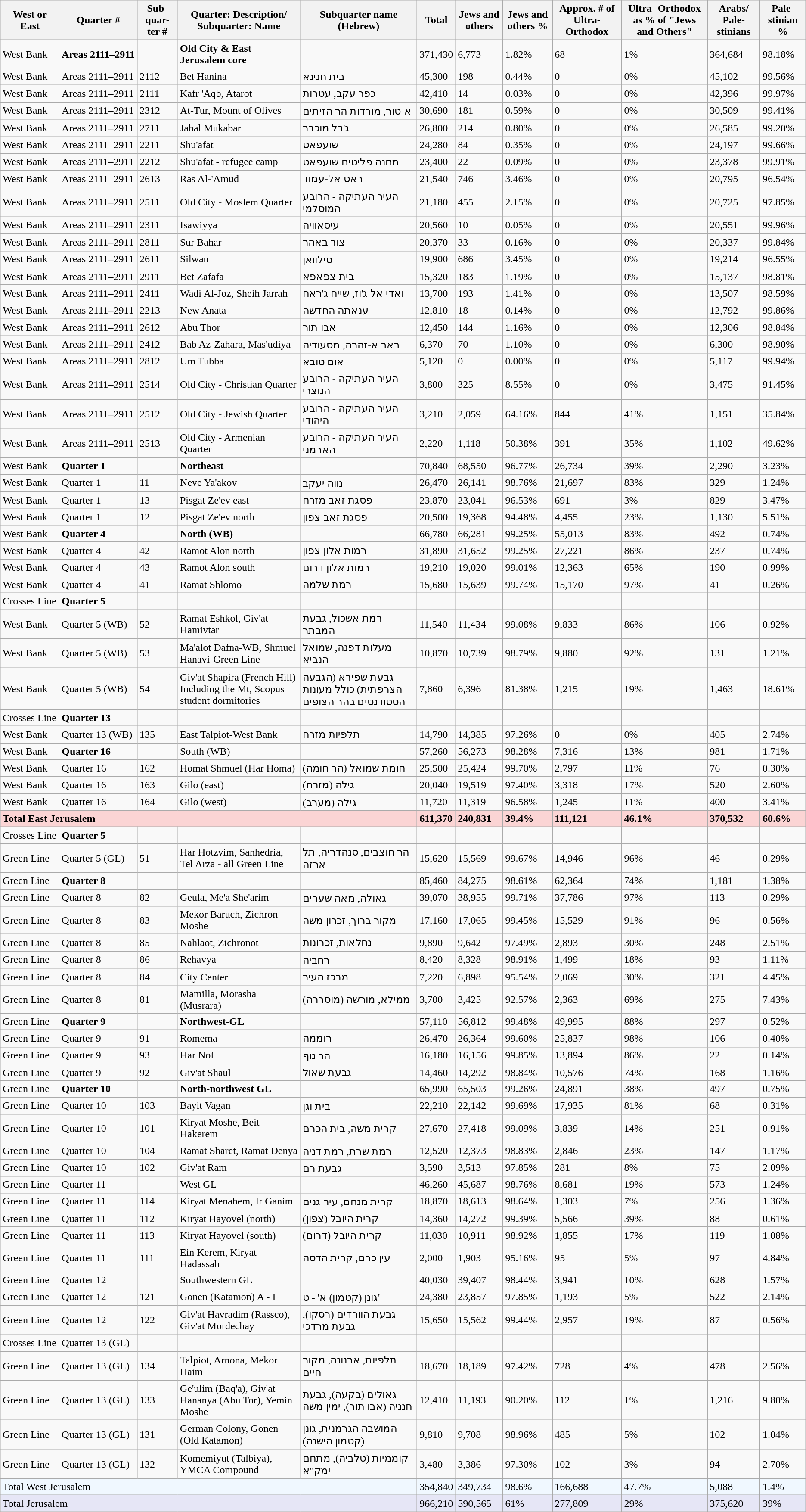<table class="wikitable sortable">
<tr>
<th>West or East</th>
<th>Quarter #</th>
<th>Sub- quar- ter #</th>
<th>Quarter: Description/ Subquarter: Name</th>
<th>Subquarter name (Hebrew)</th>
<th>Total</th>
<th>Jews and others</th>
<th>Jews and others %</th>
<th>Approx. # of Ultra- Orthodox</th>
<th>Ultra- Orthodox as % of "Jews and Others"</th>
<th>Arabs/ Pale- stinians</th>
<th>Pale- stinian %</th>
</tr>
<tr>
<td>West Bank</td>
<td><strong>Areas 2111⁠–⁠2911</strong></td>
<td></td>
<td><strong>Old City & East Jerusalem core</strong></td>
<td></td>
<td>371,430</td>
<td>6,773</td>
<td>1.82%</td>
<td>68</td>
<td>1%</td>
<td>364,684</td>
<td>98.18%</td>
</tr>
<tr>
<td>West Bank</td>
<td>Areas 2111⁠–⁠2911</td>
<td>2112</td>
<td>Bet Hanina</td>
<td>בית חנינא</td>
<td>45,300</td>
<td>198</td>
<td>0.44%</td>
<td>0</td>
<td>0%</td>
<td>45,102</td>
<td>99.56%</td>
</tr>
<tr>
<td>West Bank</td>
<td>Areas 2111⁠–⁠2911</td>
<td>2111</td>
<td>Kafr 'Aqb, Atarot</td>
<td>כפר עקב, עטרות</td>
<td>42,410</td>
<td>14</td>
<td>0.03%</td>
<td>0</td>
<td>0%</td>
<td>42,396</td>
<td>99.97%</td>
</tr>
<tr>
<td>West Bank</td>
<td>Areas 2111⁠–⁠2911</td>
<td>2312</td>
<td>At-Tur, Mount of Olives</td>
<td>א-טור, מורדות הר הזיתים</td>
<td>30,690</td>
<td>181</td>
<td>0.59%</td>
<td>0</td>
<td>0%</td>
<td>30,509</td>
<td>99.41%</td>
</tr>
<tr>
<td>West Bank</td>
<td>Areas 2111⁠–⁠2911</td>
<td>2711</td>
<td>Jabal Mukabar</td>
<td>ג'בל מוכבר</td>
<td>26,800</td>
<td>214</td>
<td>0.80%</td>
<td>0</td>
<td>0%</td>
<td>26,585</td>
<td>99.20%</td>
</tr>
<tr>
<td>West Bank</td>
<td>Areas 2111⁠–⁠2911</td>
<td>2211</td>
<td>Shu'afat</td>
<td>שועפאט</td>
<td>24,280</td>
<td>84</td>
<td>0.35%</td>
<td>0</td>
<td>0%</td>
<td>24,197</td>
<td>99.66%</td>
</tr>
<tr>
<td>West Bank</td>
<td>Areas 2111⁠–⁠2911</td>
<td>2212</td>
<td>Shu'afat - refugee camp</td>
<td>מחנה פליטים שועפאט</td>
<td>23,400</td>
<td>22</td>
<td>0.09%</td>
<td>0</td>
<td>0%</td>
<td>23,378</td>
<td>99.91%</td>
</tr>
<tr>
<td>West Bank</td>
<td>Areas 2111⁠–⁠2911</td>
<td>2613</td>
<td>Ras Al-'Amud</td>
<td>ראס אל-עמוד</td>
<td>21,540</td>
<td>746</td>
<td>3.46%</td>
<td>0</td>
<td>0%</td>
<td>20,795</td>
<td>96.54%</td>
</tr>
<tr>
<td>West Bank</td>
<td>Areas 2111⁠–⁠2911</td>
<td>2511</td>
<td>Old City - Moslem Quarter</td>
<td>העיר העתיקה - הרובע המוסלמי</td>
<td>21,180</td>
<td>455</td>
<td>2.15%</td>
<td>0</td>
<td>0%</td>
<td>20,725</td>
<td>97.85%</td>
</tr>
<tr>
<td>West Bank</td>
<td>Areas 2111⁠–⁠2911</td>
<td>2311</td>
<td>Isawiyya</td>
<td>עיסאוויה</td>
<td>20,560</td>
<td>10</td>
<td>0.05%</td>
<td>0</td>
<td>0%</td>
<td>20,551</td>
<td>99.96%</td>
</tr>
<tr>
<td>West Bank</td>
<td>Areas 2111⁠–⁠2911</td>
<td>2811</td>
<td>Sur Bahar</td>
<td>צור באהר</td>
<td>20,370</td>
<td>33</td>
<td>0.16%</td>
<td>0</td>
<td>0%</td>
<td>20,337</td>
<td>99.84%</td>
</tr>
<tr>
<td>West Bank</td>
<td>Areas 2111⁠–⁠2911</td>
<td>2611</td>
<td>Silwan</td>
<td>סילוואן</td>
<td>19,900</td>
<td>686</td>
<td>3.45%</td>
<td>0</td>
<td>0%</td>
<td>19,214</td>
<td>96.55%</td>
</tr>
<tr>
<td>West Bank</td>
<td>Areas 2111⁠–⁠2911</td>
<td>2911</td>
<td>Bet Zafafa</td>
<td>בית צפאפא</td>
<td>15,320</td>
<td>183</td>
<td>1.19%</td>
<td>0</td>
<td>0%</td>
<td>15,137</td>
<td>98.81%</td>
</tr>
<tr>
<td>West Bank</td>
<td>Areas 2111⁠–⁠2911</td>
<td>2411</td>
<td>Wadi Al-Joz, Sheih Jarrah</td>
<td>ואדי אל ג'וז, שייח ג'ראח</td>
<td>13,700</td>
<td>193</td>
<td>1.41%</td>
<td>0</td>
<td>0%</td>
<td>13,507</td>
<td>98.59%</td>
</tr>
<tr>
<td>West Bank</td>
<td>Areas 2111⁠–⁠2911</td>
<td>2213</td>
<td>New Anata</td>
<td>ענאתה החדשה</td>
<td>12,810</td>
<td>18</td>
<td>0.14%</td>
<td>0</td>
<td>0%</td>
<td>12,792</td>
<td>99.86%</td>
</tr>
<tr>
<td>West Bank</td>
<td>Areas 2111⁠–⁠2911</td>
<td>2612</td>
<td>Abu Thor</td>
<td>אבו תור</td>
<td>12,450</td>
<td>144</td>
<td>1.16%</td>
<td>0</td>
<td>0%</td>
<td>12,306</td>
<td>98.84%</td>
</tr>
<tr>
<td>West Bank</td>
<td>Areas 2111⁠–⁠2911</td>
<td>2412</td>
<td>Bab Az-Zahara, Mas'udiya</td>
<td>באב א-זהרה, מסעודיה</td>
<td>6,370</td>
<td>70</td>
<td>1.10%</td>
<td>0</td>
<td>0%</td>
<td>6,300</td>
<td>98.90%</td>
</tr>
<tr>
<td>West Bank</td>
<td>Areas 2111⁠–⁠2911</td>
<td>2812</td>
<td>Um Tubba</td>
<td>אום טובא</td>
<td>5,120</td>
<td>0</td>
<td>0.00%</td>
<td>0</td>
<td>0%</td>
<td>5,117</td>
<td>99.94%</td>
</tr>
<tr>
<td>West Bank</td>
<td>Areas 2111⁠–⁠2911</td>
<td>2514</td>
<td>Old City - Christian Quarter</td>
<td>העיר העתיקה - הרובע הנוצרי</td>
<td>3,800</td>
<td>325</td>
<td>8.55%</td>
<td>0</td>
<td>0%</td>
<td>3,475</td>
<td>91.45%</td>
</tr>
<tr>
<td>West Bank</td>
<td>Areas 2111⁠–⁠2911</td>
<td>2512</td>
<td>Old City - Jewish Quarter</td>
<td>העיר העתיקה - הרובע היהודי</td>
<td>3,210</td>
<td>2,059</td>
<td>64.16%</td>
<td>844</td>
<td>41%</td>
<td>1,151</td>
<td>35.84%</td>
</tr>
<tr>
<td>West Bank</td>
<td>Areas 2111⁠–⁠2911</td>
<td>2513</td>
<td>Old City - Armenian Quarter</td>
<td>העיר העתיקה - הרובע הארמני</td>
<td>2,220</td>
<td>1,118</td>
<td>50.38%</td>
<td>391</td>
<td>35%</td>
<td>1,102</td>
<td>49.62%</td>
</tr>
<tr>
<td>West Bank</td>
<td><strong>Quarter  1</strong></td>
<td></td>
<td><strong>Northeast</strong></td>
<td></td>
<td>70,840</td>
<td>68,550</td>
<td>96.77%</td>
<td>26,734</td>
<td>39%</td>
<td>2,290</td>
<td>3.23%</td>
</tr>
<tr>
<td>West Bank</td>
<td>Quarter  1</td>
<td>11</td>
<td>Neve Ya'akov</td>
<td>נווה יעקב</td>
<td>26,470</td>
<td>26,141</td>
<td>98.76%</td>
<td>21,697</td>
<td>83%</td>
<td>329</td>
<td>1.24%</td>
</tr>
<tr>
<td>West Bank</td>
<td>Quarter  1</td>
<td>13</td>
<td>Pisgat Ze'ev east</td>
<td>פסגת זאב מזרח</td>
<td>23,870</td>
<td>23,041</td>
<td>96.53%</td>
<td>691</td>
<td>3%</td>
<td>829</td>
<td>3.47%</td>
</tr>
<tr>
<td>West Bank</td>
<td>Quarter  1</td>
<td>12</td>
<td>Pisgat Ze'ev north</td>
<td>פסגת זאב צפון</td>
<td>20,500</td>
<td>19,368</td>
<td>94.48%</td>
<td>4,455</td>
<td>23%</td>
<td>1,130</td>
<td>5.51%</td>
</tr>
<tr>
<td>West Bank</td>
<td><strong>Quarter 4</strong></td>
<td></td>
<td><strong>North (WB)</strong></td>
<td></td>
<td>66,780</td>
<td>66,281</td>
<td>99.25%</td>
<td>55,013</td>
<td>83%</td>
<td>492</td>
<td>0.74%</td>
</tr>
<tr>
<td>West Bank</td>
<td>Quarter 4</td>
<td>42</td>
<td>Ramot Alon north</td>
<td>רמות אלון צפון</td>
<td>31,890</td>
<td>31,652</td>
<td>99.25%</td>
<td>27,221</td>
<td>86%</td>
<td>237</td>
<td>0.74%</td>
</tr>
<tr>
<td>West Bank</td>
<td>Quarter 4</td>
<td>43</td>
<td>Ramot Alon south</td>
<td>רמות אלון דרום</td>
<td>19,210</td>
<td>19,020</td>
<td>99.01%</td>
<td>12,363</td>
<td>65%</td>
<td>190</td>
<td>0.99%</td>
</tr>
<tr>
<td>West Bank</td>
<td>Quarter 4</td>
<td>41</td>
<td>Ramat Shlomo</td>
<td>רמת שלמה</td>
<td>15,680</td>
<td>15,639</td>
<td>99.74%</td>
<td>15,170</td>
<td>97%</td>
<td>41</td>
<td>0.26%</td>
</tr>
<tr>
<td>Crosses Line</td>
<td><strong>Quarter 5</strong></td>
<td></td>
<td></td>
<td></td>
<td></td>
<td></td>
<td></td>
<td></td>
<td></td>
<td></td>
<td></td>
</tr>
<tr>
<td>West Bank</td>
<td>Quarter 5 (WB)</td>
<td>52</td>
<td>Ramat Eshkol, Giv'at Hamivtar</td>
<td>רמת אשכול, גבעת המבתר</td>
<td>11,540</td>
<td>11,434</td>
<td>99.08%</td>
<td>9,833</td>
<td>86%</td>
<td>106</td>
<td>0.92%</td>
</tr>
<tr>
<td>West Bank</td>
<td>Quarter 5 (WB)</td>
<td>53</td>
<td>Ma'alot Dafna-WB, Shmuel Hanavi-Green Line</td>
<td>מעלות דפנה, שמואל הנביא</td>
<td>10,870</td>
<td>10,739</td>
<td>98.79%</td>
<td>9,880</td>
<td>92%</td>
<td>131</td>
<td>1.21%</td>
</tr>
<tr>
<td>West Bank</td>
<td>Quarter 5 (WB)</td>
<td>54</td>
<td>Giv'at Shapira (French Hill) Including the Mt, Scopus student dormitories</td>
<td>גבעת שפירא (הגבעה הצרפתית) כולל מעונות הסטודנטים בהר הצופים</td>
<td>7,860</td>
<td>6,396</td>
<td>81.38%</td>
<td>1,215</td>
<td>19%</td>
<td>1,463</td>
<td>18.61%</td>
</tr>
<tr>
<td>Crosses Line</td>
<td><strong>Quarter 13</strong></td>
<td></td>
<td></td>
<td></td>
<td></td>
<td></td>
<td></td>
<td></td>
<td></td>
<td></td>
<td></td>
</tr>
<tr>
<td>West Bank</td>
<td>Quarter 13 (WB)</td>
<td>135</td>
<td>East Talpiot-West Bank</td>
<td>תלפיות מזרח</td>
<td>14,790</td>
<td>14,385</td>
<td>97.26%</td>
<td>0</td>
<td>0%</td>
<td>405</td>
<td>2.74%</td>
</tr>
<tr>
<td>West Bank</td>
<td><strong>Quarter 16</strong></td>
<td></td>
<td>South (WB)</td>
<td></td>
<td>57,260</td>
<td>56,273</td>
<td>98.28%</td>
<td>7,316</td>
<td>13%</td>
<td>981</td>
<td>1.71%</td>
</tr>
<tr>
<td>West Bank</td>
<td>Quarter 16</td>
<td>162</td>
<td>Homat Shmuel (Har Homa)</td>
<td>חומת שמואל (הר חומה)</td>
<td>25,500</td>
<td>25,424</td>
<td>99.70%</td>
<td>2,797</td>
<td>11%</td>
<td>76</td>
<td>0.30%</td>
</tr>
<tr>
<td>West Bank</td>
<td>Quarter 16</td>
<td>163</td>
<td>Gilo (east)</td>
<td>גילה (מזרח)</td>
<td>20,040</td>
<td>19,519</td>
<td>97.40%</td>
<td>3,318</td>
<td>17%</td>
<td>520</td>
<td>2.60%</td>
</tr>
<tr>
<td>West Bank</td>
<td>Quarter 16</td>
<td>164</td>
<td>Gilo (west)</td>
<td>גילה (מערב)</td>
<td>11,720</td>
<td>11,319</td>
<td>96.58%</td>
<td>1,245</td>
<td>11%</td>
<td>400</td>
<td>3.41%</td>
</tr>
<tr>
<td colspan = 5 style=background:#fbd4d4;><strong>Total East Jerusalem</strong></td>
<td style=background:#fbd4d4;><strong>611,370</strong></td>
<td style=background:#fbd4d4;><strong>240,831</strong></td>
<td style=background:#fbd4d4;><strong>39.4%</strong></td>
<td style=background:#fbd4d4;><strong>111,121</strong></td>
<td style=background:#fbd4d4;><strong>46.1%</strong></td>
<td style=background:#fbd4d4;><strong>370,532</strong></td>
<td style=background:#fbd4d4;><strong>60.6%</strong></td>
</tr>
<tr>
<td>Crosses Line</td>
<td><strong>Quarter 5</strong></td>
<td></td>
<td></td>
<td></td>
<td></td>
<td></td>
<td></td>
<td></td>
<td></td>
<td></td>
<td></td>
</tr>
<tr>
<td>Green Line</td>
<td>Quarter 5 (GL)</td>
<td>51</td>
<td>Har Hotzvim, Sanhedria, Tel Arza - all Green Line</td>
<td>הר חוצבים, סנהדריה, תל ארזה</td>
<td>15,620</td>
<td>15,569</td>
<td>99.67%</td>
<td>14,946</td>
<td>96%</td>
<td>46</td>
<td>0.29%</td>
</tr>
<tr>
<td>Green Line</td>
<td><strong>Quarter 8</strong></td>
<td></td>
<td><strong> </strong></td>
<td></td>
<td>85,460</td>
<td>84,275</td>
<td>98.61%</td>
<td>62,364</td>
<td>74%</td>
<td>1,181</td>
<td>1.38%</td>
</tr>
<tr>
<td>Green Line</td>
<td>Quarter 8</td>
<td>82</td>
<td>Geula, Me'a She'arim</td>
<td>גאולה, מאה שערים</td>
<td>39,070</td>
<td>38,955</td>
<td>99.71%</td>
<td>37,786</td>
<td>97%</td>
<td>113</td>
<td>0.29%</td>
</tr>
<tr>
<td>Green Line</td>
<td>Quarter 8</td>
<td>83</td>
<td>Mekor Baruch, Zichron Moshe</td>
<td>מקור ברוך, זכרון משה</td>
<td>17,160</td>
<td>17,065</td>
<td>99.45%</td>
<td>15,529</td>
<td>91%</td>
<td>96</td>
<td>0.56%</td>
</tr>
<tr>
<td>Green Line</td>
<td>Quarter 8</td>
<td>85</td>
<td>Nahlaot, Zichronot</td>
<td>נחלאות, זכרונות</td>
<td>9,890</td>
<td>9,642</td>
<td>97.49%</td>
<td>2,893</td>
<td>30%</td>
<td>248</td>
<td>2.51%</td>
</tr>
<tr>
<td>Green Line</td>
<td>Quarter 8</td>
<td>86</td>
<td>Rehavya</td>
<td>רחביה</td>
<td>8,420</td>
<td>8,328</td>
<td>98.91%</td>
<td>1,499</td>
<td>18%</td>
<td>93</td>
<td>1.11%</td>
</tr>
<tr>
<td>Green Line</td>
<td>Quarter 8</td>
<td>84</td>
<td>City Center</td>
<td>מרכז העיר</td>
<td>7,220</td>
<td>6,898</td>
<td>95.54%</td>
<td>2,069</td>
<td>30%</td>
<td>321</td>
<td>4.45%</td>
</tr>
<tr>
<td>Green Line</td>
<td>Quarter 8</td>
<td>81</td>
<td>Mamilla, Morasha (Musrara)</td>
<td>ממילא, מורשה (מוסררה)</td>
<td>3,700</td>
<td>3,425</td>
<td>92.57%</td>
<td>2,363</td>
<td>69%</td>
<td>275</td>
<td>7.43%</td>
</tr>
<tr>
<td>Green Line</td>
<td><strong>Quarter 9</strong></td>
<td></td>
<td><strong>Northwest-GL</strong></td>
<td></td>
<td>57,110</td>
<td>56,812</td>
<td>99.48%</td>
<td>49,995</td>
<td>88%</td>
<td>297</td>
<td>0.52%</td>
</tr>
<tr>
<td>Green Line</td>
<td>Quarter 9</td>
<td>91</td>
<td>Romema</td>
<td>רוממה</td>
<td>26,470</td>
<td>26,364</td>
<td>99.60%</td>
<td>25,837</td>
<td>98%</td>
<td>106</td>
<td>0.40%</td>
</tr>
<tr>
<td>Green Line</td>
<td>Quarter 9</td>
<td>93</td>
<td>Har Nof</td>
<td>הר נוף</td>
<td>16,180</td>
<td>16,156</td>
<td>99.85%</td>
<td>13,894</td>
<td>86%</td>
<td>22</td>
<td>0.14%</td>
</tr>
<tr>
<td>Green Line</td>
<td>Quarter 9</td>
<td>92</td>
<td>Giv'at Shaul</td>
<td>גבעת שאול</td>
<td>14,460</td>
<td>14,292</td>
<td>98.84%</td>
<td>10,576</td>
<td>74%</td>
<td>168</td>
<td>1.16%</td>
</tr>
<tr>
<td>Green Line</td>
<td><strong>Quarter 10</strong></td>
<td></td>
<td><strong>North-northwest GL<em></td>
<td></td>
<td>65,990</td>
<td>65,503</td>
<td>99.26%</td>
<td>24,891</td>
<td>38%</td>
<td>497</td>
<td>0.75%</td>
</tr>
<tr>
<td>Green Line</td>
<td>Quarter 10</td>
<td>103</td>
<td>Bayit Vagan</td>
<td>בית וגן</td>
<td>22,210</td>
<td>22,142</td>
<td>99.69%</td>
<td>17,935</td>
<td>81%</td>
<td>68</td>
<td>0.31%</td>
</tr>
<tr>
<td>Green Line</td>
<td>Quarter 10</td>
<td>101</td>
<td>Kiryat Moshe,  Beit Hakerem</td>
<td>קרית משה, בית הכרם</td>
<td>27,670</td>
<td>27,418</td>
<td>99.09%</td>
<td>3,839</td>
<td>14%</td>
<td>251</td>
<td>0.91%</td>
</tr>
<tr>
<td>Green Line</td>
<td>Quarter 10</td>
<td>104</td>
<td>Ramat Sharet, Ramat Denya</td>
<td>רמת שרת, רמת דניה</td>
<td>12,520</td>
<td>12,373</td>
<td>98.83%</td>
<td>2,846</td>
<td>23%</td>
<td>147</td>
<td>1.17%</td>
</tr>
<tr>
<td>Green Line</td>
<td>Quarter 10</td>
<td>102</td>
<td>Giv'at Ram</td>
<td>גבעת רם</td>
<td>3,590</td>
<td>3,513</td>
<td>97.85%</td>
<td>281</td>
<td>8%</td>
<td>75</td>
<td>2.09%</td>
</tr>
<tr>
<td>Green Line</td>
<td></strong>Quarter 11 <strong></td>
<td></td>
<td></strong>West GL<strong></td>
<td></td>
<td>46,260</td>
<td>45,687</td>
<td>98.76%</td>
<td>8,681</td>
<td>19%</td>
<td>573</td>
<td>1.24%</td>
</tr>
<tr>
<td>Green Line</td>
<td>Quarter 11</td>
<td>114</td>
<td>Kiryat Menahem, Ir Ganim</td>
<td>קרית מנחם, עיר גנים</td>
<td>18,870</td>
<td>18,613</td>
<td>98.64%</td>
<td>1,303</td>
<td>7%</td>
<td>256</td>
<td>1.36%</td>
</tr>
<tr>
<td>Green Line</td>
<td>Quarter 11</td>
<td>112</td>
<td>Kiryat Hayovel (north)</td>
<td>קרית היובל (צפון)</td>
<td>14,360</td>
<td>14,272</td>
<td>99.39%</td>
<td>5,566</td>
<td>39%</td>
<td>88</td>
<td>0.61%</td>
</tr>
<tr>
<td>Green Line</td>
<td>Quarter 11</td>
<td>113</td>
<td>Kiryat Hayovel (south)</td>
<td>קרית היובל (דרום)</td>
<td>11,030</td>
<td>10,911</td>
<td>98.92%</td>
<td>1,855</td>
<td>17%</td>
<td>119</td>
<td>1.08%</td>
</tr>
<tr>
<td>Green Line</td>
<td>Quarter 11</td>
<td>111</td>
<td>Ein Kerem, Kiryat Hadassah</td>
<td>עין כרם,  קרית הדסה</td>
<td>2,000</td>
<td>1,903</td>
<td>95.16%</td>
<td>95</td>
<td>5%</td>
<td>97</td>
<td>4.84%</td>
</tr>
<tr>
<td>Green Line</td>
<td></strong>Quarter 12<strong></td>
<td></td>
<td></strong>Southwestern GL<strong></td>
<td></td>
<td>40,030</td>
<td>39,407</td>
<td>98.44%</td>
<td>3,941</td>
<td>10%</td>
<td>628</td>
<td>1.57%</td>
</tr>
<tr>
<td>Green Line</td>
<td>Quarter 12</td>
<td>121</td>
<td>Gonen (Katamon) A - I</td>
<td>גונן (קטמון) א' - ט'</td>
<td>24,380</td>
<td>23,857</td>
<td>97.85%</td>
<td>1,193</td>
<td>5%</td>
<td>522</td>
<td>2.14%</td>
</tr>
<tr>
<td>Green Line</td>
<td>Quarter 12</td>
<td>122</td>
<td>Giv'at Havradim (Rassco), Giv'at Mordechay</td>
<td>גבעת הוורדים (רסקו), גבעת מרדכי</td>
<td>15,650</td>
<td>15,562</td>
<td>99.44%</td>
<td>2,957</td>
<td>19%</td>
<td>87</td>
<td>0.56%</td>
</tr>
<tr>
<td>Crosses Line</td>
<td></strong>Quarter 13 (GL)<strong></td>
<td></td>
<td></td>
<td></td>
<td></td>
<td></td>
<td></td>
<td></td>
<td></td>
<td></td>
<td></td>
</tr>
<tr>
<td>Green Line</td>
<td>Quarter 13 (GL)</td>
<td>134</td>
<td>Talpiot, Arnona, Mekor Haim</td>
<td>תלפיות, ארנונה, מקור חיים</td>
<td>18,670</td>
<td>18,189</td>
<td>97.42%</td>
<td>728</td>
<td>4%</td>
<td>478</td>
<td>2.56%</td>
</tr>
<tr>
<td>Green Line</td>
<td>Quarter 13 (GL)</td>
<td>133</td>
<td>Ge'ulim (Baq'a), Giv'at Hananya (Abu Tor), Yemin Moshe</td>
<td>גאולים (בקעה), גבעת חנניה (אבו תור), ימין משה</td>
<td>12,410</td>
<td>11,193</td>
<td>90.20%</td>
<td>112</td>
<td>1%</td>
<td>1,216</td>
<td>9.80%</td>
</tr>
<tr>
<td>Green Line</td>
<td>Quarter 13 (GL)</td>
<td>131</td>
<td>German Colony, Gonen (Old Katamon)</td>
<td>המושבה הגרמנית, גונן (קטמון הישנה)</td>
<td>9,810</td>
<td>9,708</td>
<td>98.96%</td>
<td>485</td>
<td>5%</td>
<td>102</td>
<td>1.04%</td>
</tr>
<tr>
<td>Green Line</td>
<td>Quarter 13 (GL)</td>
<td>132</td>
<td>Komemiyut (Talbiya), YMCA Compound</td>
<td>קוממיות (טלביה), מתחם ימק"א</td>
<td>3,480</td>
<td>3,386</td>
<td>97.30%</td>
<td>102</td>
<td>3%</td>
<td>94</td>
<td>2.70%</td>
</tr>
<tr>
<td colspan = 5 style=background:aliceblue;></strong>Total West Jerusalem<strong></td>
<td style=background:aliceblue;></strong>354,840<strong></td>
<td style=background:aliceblue;></strong>349,734<strong></td>
<td style=background:aliceblue;>98.6%</td>
<td style=background:aliceblue;></strong>166,688<strong></td>
<td style=background:aliceblue;>47.7%</td>
<td style=background:aliceblue;></strong>5,088<strong></td>
<td style=background:aliceblue;>1.4%</td>
</tr>
<tr>
<td colspan = 5 style=background:#e6e6f6></strong>Total Jerusalem<strong></td>
<td style=background:#e6e6f6></strong>966,210<strong></td>
<td style=background:#e6e6f6></strong>590,565<strong></td>
<td style=background:#e6e6f6>61%</td>
<td style=background:#e6e6f6></strong>277,809<strong></td>
<td style=background:#e6e6f6>29%</td>
<td style=background:#e6e6f6></strong>375,620<strong></td>
<td style=background:#e6e6f6>39%</td>
</tr>
</table>
